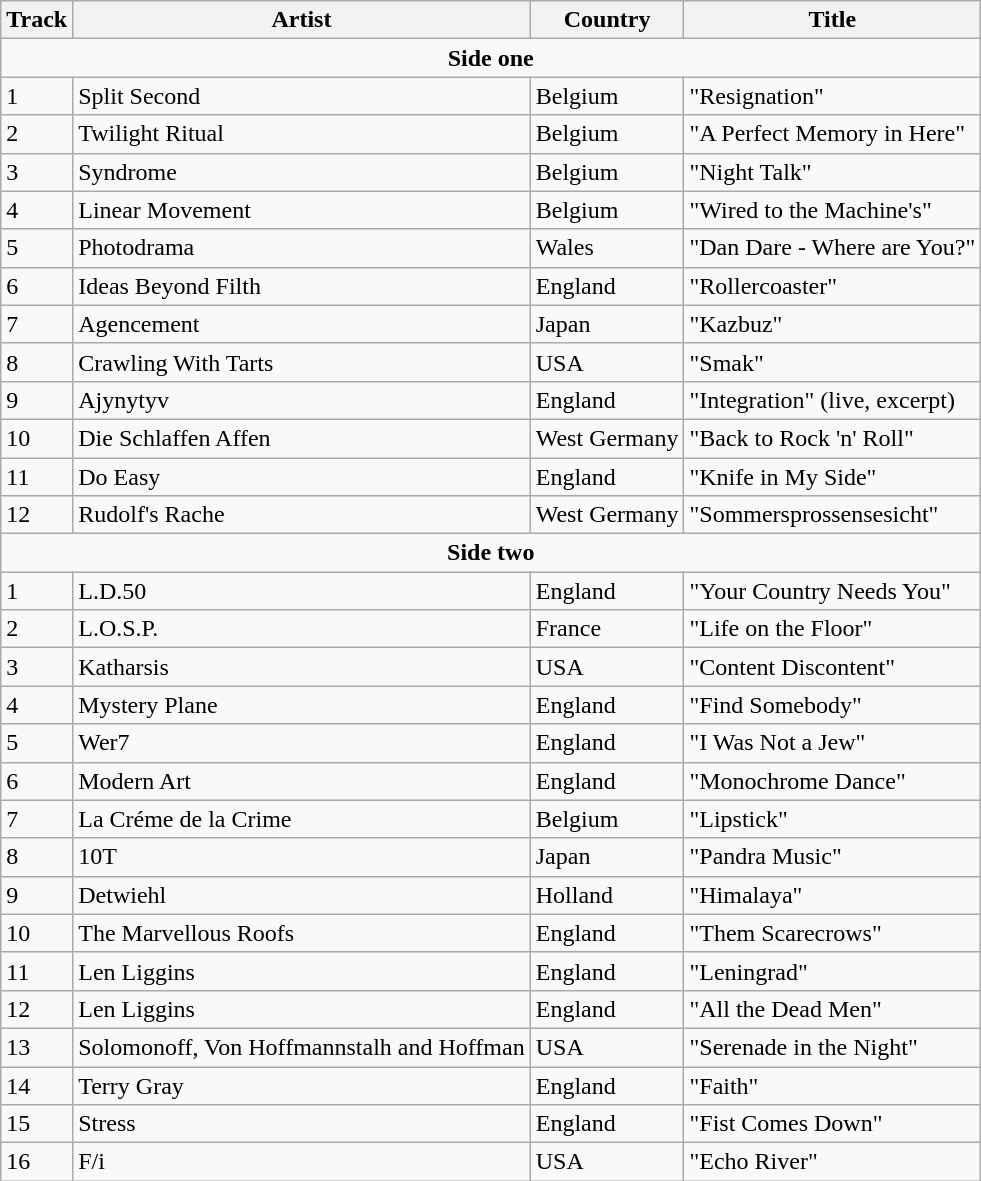<table class="wikitable">
<tr>
<th>Track</th>
<th>Artist</th>
<th>Country</th>
<th>Title</th>
</tr>
<tr>
<td colspan="4" align="center"><strong>Side one</strong></td>
</tr>
<tr>
<td>1</td>
<td>Split Second</td>
<td>Belgium</td>
<td>"Resignation"</td>
</tr>
<tr>
<td>2</td>
<td>Twilight Ritual</td>
<td>Belgium</td>
<td>"A Perfect Memory in Here"</td>
</tr>
<tr>
<td>3</td>
<td>Syndrome</td>
<td>Belgium</td>
<td>"Night Talk"</td>
</tr>
<tr>
<td>4</td>
<td>Linear Movement</td>
<td>Belgium</td>
<td>"Wired to the Machine's"</td>
</tr>
<tr>
<td>5</td>
<td>Photodrama</td>
<td>Wales</td>
<td>"Dan Dare - Where are You?"</td>
</tr>
<tr>
<td>6</td>
<td>Ideas Beyond Filth</td>
<td>England</td>
<td>"Rollercoaster"</td>
</tr>
<tr>
<td>7</td>
<td>Agencement</td>
<td>Japan</td>
<td>"Kazbuz"</td>
</tr>
<tr>
<td>8</td>
<td>Crawling With Tarts</td>
<td>USA</td>
<td>"Smak"</td>
</tr>
<tr>
<td>9</td>
<td>Ajynytyv</td>
<td>England</td>
<td>"Integration" (live, excerpt)</td>
</tr>
<tr>
<td>10</td>
<td>Die Schlaffen Affen</td>
<td>West Germany</td>
<td>"Back to Rock 'n' Roll"</td>
</tr>
<tr>
<td>11</td>
<td>Do Easy</td>
<td>England</td>
<td>"Knife in My Side"</td>
</tr>
<tr>
<td>12</td>
<td>Rudolf's Rache</td>
<td>West Germany</td>
<td>"Sommersprossensesicht"</td>
</tr>
<tr>
<td colspan="4" align="center"><strong>Side two</strong></td>
</tr>
<tr>
<td>1</td>
<td>L.D.50</td>
<td>England</td>
<td>"Your Country Needs You"</td>
</tr>
<tr>
<td>2</td>
<td>L.O.S.P.</td>
<td>France</td>
<td>"Life on the Floor"</td>
</tr>
<tr>
<td>3</td>
<td>Katharsis</td>
<td>USA</td>
<td>"Content Discontent"</td>
</tr>
<tr>
<td>4</td>
<td>Mystery Plane</td>
<td>England</td>
<td>"Find Somebody"</td>
</tr>
<tr>
<td>5</td>
<td>Wer7</td>
<td>England</td>
<td>"I Was Not a Jew"</td>
</tr>
<tr>
<td>6</td>
<td>Modern Art</td>
<td>England</td>
<td>"Monochrome Dance"</td>
</tr>
<tr>
<td>7</td>
<td>La Créme de la Crime</td>
<td>Belgium</td>
<td>"Lipstick"</td>
</tr>
<tr>
<td>8</td>
<td>10T</td>
<td>Japan</td>
<td>"Pandra Music"</td>
</tr>
<tr>
<td>9</td>
<td>Detwiehl</td>
<td>Holland</td>
<td>"Himalaya"</td>
</tr>
<tr>
<td>10</td>
<td>The Marvellous Roofs</td>
<td>England</td>
<td>"Them Scarecrows"</td>
</tr>
<tr>
<td>11</td>
<td>Len Liggins</td>
<td>England</td>
<td>"Leningrad"</td>
</tr>
<tr>
<td>12</td>
<td>Len Liggins</td>
<td>England</td>
<td>"All the Dead Men"</td>
</tr>
<tr>
<td>13</td>
<td>Solomonoff, Von Hoffmannstalh and Hoffman</td>
<td>USA</td>
<td>"Serenade in the Night"</td>
</tr>
<tr>
<td>14</td>
<td>Terry Gray</td>
<td>England</td>
<td>"Faith"</td>
</tr>
<tr>
<td>15</td>
<td>Stress</td>
<td>England</td>
<td>"Fist Comes Down"</td>
</tr>
<tr>
<td>16</td>
<td>F/i</td>
<td>USA</td>
<td>"Echo River"</td>
</tr>
</table>
